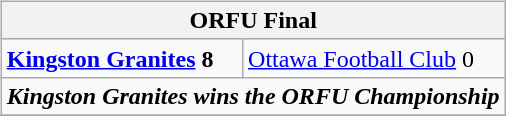<table cellspacing="10">
<tr>
<td valign="top"><br><table class="wikitable">
<tr>
<th bgcolor="#DDDDDD" colspan="4"><strong>ORFU Final</strong></th>
</tr>
<tr>
<td><strong><a href='#'>Kingston Granites</a> 8</strong></td>
<td><a href='#'>Ottawa Football Club</a> 0</td>
</tr>
<tr>
<td align="center" colspan="4"><strong><em>Kingston Granites wins the ORFU Championship</em></strong></td>
</tr>
<tr>
</tr>
</table>
</td>
</tr>
</table>
